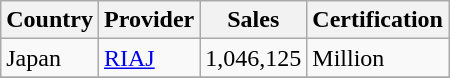<table class="wikitable" border="1">
<tr>
<th>Country</th>
<th>Provider</th>
<th>Sales</th>
<th>Certification</th>
</tr>
<tr>
<td>Japan</td>
<td><a href='#'>RIAJ</a></td>
<td>1,046,125</td>
<td>Million</td>
</tr>
<tr>
</tr>
</table>
